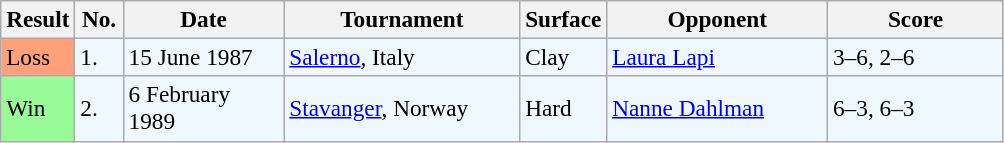<table class="sortable wikitable" style="font-size:97%;">
<tr>
<th>Result</th>
<th style="width:25px">No.</th>
<th style="width:100px">Date</th>
<th style="width:150px">Tournament</th>
<th style="width:50px">Surface</th>
<th style="width:140px">Opponent</th>
<th style="width:110px" class="unsortable">Score</th>
</tr>
<tr style="background:#f0f8ff;">
<td style="background:#ffa07a;">Loss</td>
<td>1.</td>
<td>15 June 1987</td>
<td><a href='#'>Salerno</a>, Italy</td>
<td>Clay</td>
<td> <a href='#'>Laura Lapi</a></td>
<td>3–6, 2–6</td>
</tr>
<tr style="background:#f0f8ff;">
<td style="background:#98fb98;">Win</td>
<td>2.</td>
<td>6 February 1989</td>
<td><a href='#'>Stavanger</a>, Norway</td>
<td>Hard</td>
<td> <a href='#'>Nanne Dahlman</a></td>
<td>6–3, 6–3</td>
</tr>
</table>
